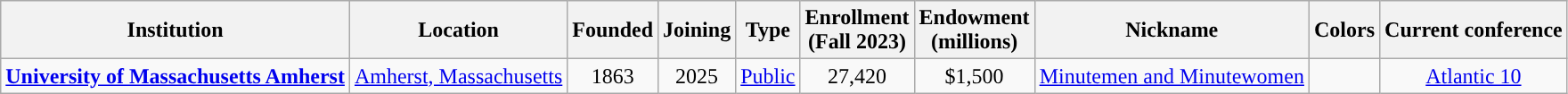<table class="wikitable" style="text-align: center;">
<tr>
<th width=px>Institution</th>
<th width=px>Location</th>
<th width=px>Founded</th>
<th width=px>Joining</th>
<th width=px>Type</th>
<th width=px>Enrollment<br>(Fall 2023)</th>
<th width=px>Endowment<br>(millions)</th>
<th width=px>Nickname</th>
<th width=px>Colors</th>
<th width=px>Current conference</th>
</tr>
<tr>
<td><strong><a href='#'>University of Massachusetts Amherst</a></strong></td>
<td><a href='#'>Amherst, Massachusetts</a></td>
<td>1863</td>
<td>2025</td>
<td><a href='#'>Public</a></td>
<td>27,420</td>
<td>$1,500</td>
<td><a href='#'>Minutemen and Minutewomen</a></td>
<td></td>
<td><a href='#'>Atlantic 10</a></td>
</tr>
</table>
